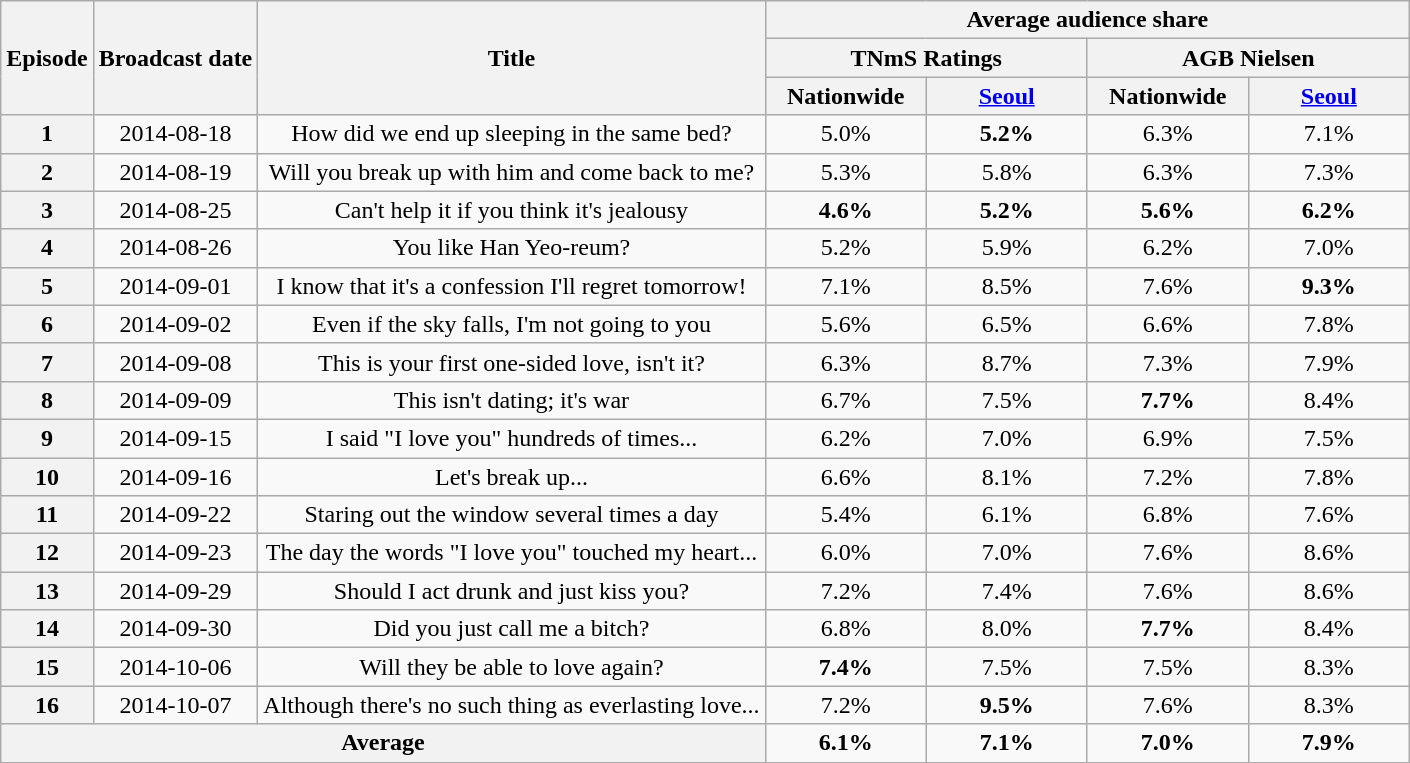<table class=wikitable style="text-align:center">
<tr>
<th rowspan="3">Episode</th>
<th rowspan="3">Broadcast date</th>
<th rowspan="3">Title</th>
<th colspan="4">Average audience share</th>
</tr>
<tr>
<th colspan="2">TNmS Ratings</th>
<th colspan="2">AGB Nielsen</th>
</tr>
<tr>
<th width=100>Nationwide</th>
<th width=100><a href='#'>Seoul</a></th>
<th width=100>Nationwide</th>
<th width=100><a href='#'>Seoul</a></th>
</tr>
<tr>
<th>1</th>
<td>2014-08-18</td>
<td>How did we end up sleeping in the same bed?</td>
<td>5.0%</td>
<td><span><strong>5.2%</strong></span></td>
<td>6.3%</td>
<td>7.1%</td>
</tr>
<tr>
<th>2</th>
<td>2014-08-19</td>
<td>Will you break up with him and come back to me?</td>
<td>5.3%</td>
<td>5.8%</td>
<td>6.3%</td>
<td>7.3%</td>
</tr>
<tr>
<th>3</th>
<td>2014-08-25</td>
<td>Can't help it if you think it's jealousy</td>
<td><span><strong>4.6%</strong></span></td>
<td><span><strong>5.2%</strong></span></td>
<td><span><strong>5.6%</strong></span></td>
<td><span><strong>6.2%</strong></span></td>
</tr>
<tr>
<th>4</th>
<td>2014-08-26</td>
<td>You like Han Yeo-reum?</td>
<td>5.2%</td>
<td>5.9%</td>
<td>6.2%</td>
<td>7.0%</td>
</tr>
<tr>
<th>5</th>
<td>2014-09-01</td>
<td>I know that it's a confession I'll regret tomorrow!</td>
<td>7.1%</td>
<td>8.5%</td>
<td>7.6%</td>
<td><span><strong>9.3%</strong></span></td>
</tr>
<tr>
<th>6</th>
<td>2014-09-02</td>
<td>Even if the sky falls, I'm not going to you</td>
<td>5.6%</td>
<td>6.5%</td>
<td>6.6%</td>
<td>7.8%</td>
</tr>
<tr>
<th>7</th>
<td>2014-09-08</td>
<td>This is your first one-sided love, isn't it?</td>
<td>6.3%</td>
<td>8.7%</td>
<td>7.3%</td>
<td>7.9%</td>
</tr>
<tr>
<th>8</th>
<td>2014-09-09</td>
<td>This isn't dating; it's war</td>
<td>6.7%</td>
<td>7.5%</td>
<td><span><strong>7.7%</strong></span></td>
<td>8.4%</td>
</tr>
<tr>
<th>9</th>
<td>2014-09-15</td>
<td>I said "I love you" hundreds of times...</td>
<td>6.2%</td>
<td>7.0%</td>
<td>6.9%</td>
<td>7.5%</td>
</tr>
<tr>
<th>10</th>
<td>2014-09-16</td>
<td>Let's break up...</td>
<td>6.6%</td>
<td>8.1%</td>
<td>7.2%</td>
<td>7.8%</td>
</tr>
<tr>
<th>11</th>
<td>2014-09-22</td>
<td>Staring out the window several times a day</td>
<td>5.4%</td>
<td>6.1%</td>
<td>6.8%</td>
<td>7.6%</td>
</tr>
<tr>
<th>12</th>
<td>2014-09-23</td>
<td>The day the words "I love you" touched my heart...</td>
<td>6.0%</td>
<td>7.0%</td>
<td>7.6%</td>
<td>8.6%</td>
</tr>
<tr>
<th>13</th>
<td>2014-09-29</td>
<td>Should I act drunk and just kiss you?</td>
<td>7.2%</td>
<td>7.4%</td>
<td>7.6%</td>
<td>8.6%</td>
</tr>
<tr>
<th>14</th>
<td>2014-09-30</td>
<td>Did you just call me a bitch?</td>
<td>6.8%</td>
<td>8.0%</td>
<td><span><strong>7.7%</strong></span></td>
<td>8.4%</td>
</tr>
<tr>
<th>15</th>
<td>2014-10-06</td>
<td>Will they be able to love again?</td>
<td><span><strong>7.4%</strong></span></td>
<td>7.5%</td>
<td>7.5%</td>
<td>8.3%</td>
</tr>
<tr>
<th>16</th>
<td>2014-10-07</td>
<td>Although there's no such thing as everlasting love...</td>
<td>7.2%</td>
<td><span><strong>9.5%</strong></span></td>
<td>7.6%</td>
<td>8.3%</td>
</tr>
<tr>
<th colspan="3">Average</th>
<td><span><strong>6.1%</strong></span></td>
<td><span><strong>7.1%</strong></span></td>
<td><span><strong>7.0%</strong></span></td>
<td><span><strong>7.9%</strong></span></td>
</tr>
</table>
